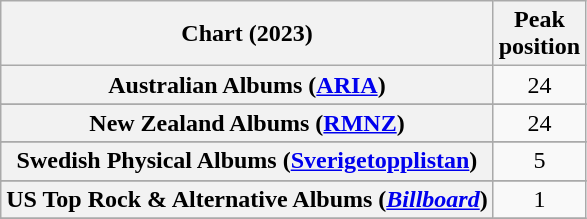<table class="wikitable sortable plainrowheaders" style="text-align:center">
<tr>
<th scope="col">Chart (2023)</th>
<th scope="col">Peak<br>position</th>
</tr>
<tr>
<th scope="row">Australian Albums (<a href='#'>ARIA</a>)</th>
<td>24</td>
</tr>
<tr>
</tr>
<tr>
</tr>
<tr>
</tr>
<tr>
</tr>
<tr>
</tr>
<tr>
<th scope="row">New Zealand Albums (<a href='#'>RMNZ</a>)</th>
<td>24</td>
</tr>
<tr>
</tr>
<tr>
<th scope="row">Swedish Physical Albums (<a href='#'>Sverigetopplistan</a>)</th>
<td>5</td>
</tr>
<tr>
</tr>
<tr>
</tr>
<tr>
</tr>
<tr>
</tr>
<tr>
<th scope="row">US Top Rock & Alternative Albums (<em><a href='#'>Billboard</a></em>)</th>
<td>1</td>
</tr>
<tr>
</tr>
</table>
